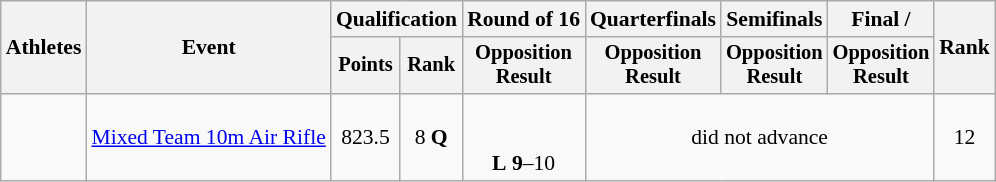<table class="wikitable" style="font-size:90%;">
<tr>
<th rowspan=2>Athletes</th>
<th rowspan=2>Event</th>
<th colspan=2>Qualification</th>
<th>Round of 16</th>
<th>Quarterfinals</th>
<th>Semifinals</th>
<th>Final / </th>
<th rowspan=2>Rank</th>
</tr>
<tr style="font-size:95%">
<th>Points</th>
<th>Rank</th>
<th>Opposition<br>Result</th>
<th>Opposition<br>Result</th>
<th>Opposition<br>Result</th>
<th>Opposition<br>Result</th>
</tr>
<tr align=center>
<td align=left><br></td>
<td align=left><a href='#'>Mixed Team 10m Air Rifle</a></td>
<td>823.5</td>
<td>8 <strong>Q</strong></td>
<td><small><br></small> <br><strong>L</strong> <strong>9</strong>–10</td>
<td colspan=3>did not advance</td>
<td>12</td>
</tr>
</table>
